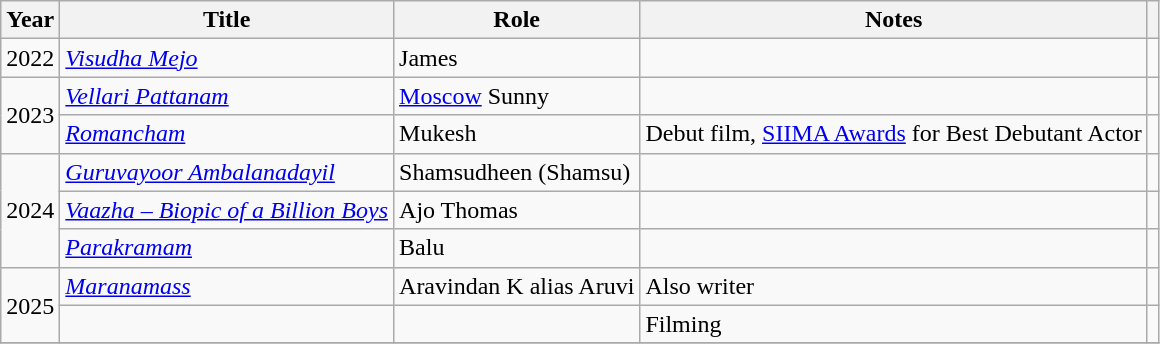<table class="wikitable">
<tr>
<th>Year</th>
<th>Title</th>
<th>Role</th>
<th>Notes</th>
<th></th>
</tr>
<tr>
<td>2022</td>
<td><em><a href='#'>Visudha Mejo</a></em></td>
<td>James</td>
<td></td>
<td></td>
</tr>
<tr>
<td rowspan="2">2023</td>
<td><em><a href='#'>Vellari Pattanam</a></em></td>
<td><a href='#'>Moscow</a> Sunny</td>
<td></td>
<td></td>
</tr>
<tr>
<td><em><a href='#'>Romancham</a></em></td>
<td>Mukesh</td>
<td>Debut film,  <a href='#'>SIIMA Awards</a> for Best Debutant Actor</td>
<td></td>
</tr>
<tr>
<td rowspan=3>2024</td>
<td><em><a href='#'>Guruvayoor Ambalanadayil</a></em></td>
<td>Shamsudheen (Shamsu)</td>
<td></td>
<td></td>
</tr>
<tr>
<td><em><a href='#'>Vaazha – Biopic of a Billion Boys</a></em></td>
<td>Ajo Thomas</td>
<td></td>
<td></td>
</tr>
<tr>
<td><em><a href='#'>Parakramam</a></em></td>
<td>Balu</td>
<td></td>
<td></td>
</tr>
<tr>
<td rowspan=2>2025</td>
<td><em><a href='#'>Maranamass</a></em></td>
<td>Aravindan K alias Aruvi</td>
<td>Also writer</td>
<td></td>
</tr>
<tr>
<td></td>
<td></td>
<td>Filming</td>
<td></td>
</tr>
<tr>
</tr>
</table>
